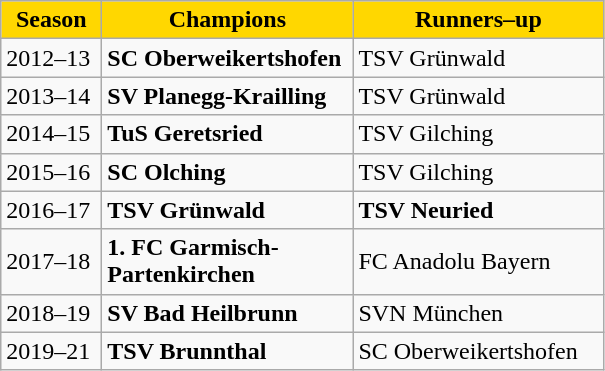<table class="wikitable">
<tr align="center" bgcolor="#FFD700">
<td width="60"><strong>Season</strong></td>
<td width="160"><strong>Champions</strong></td>
<td width="160"><strong>Runners–up</strong></td>
</tr>
<tr>
<td>2012–13</td>
<td><strong>SC Oberweikertshofen</strong></td>
<td>TSV Grünwald</td>
</tr>
<tr>
<td>2013–14</td>
<td><strong>SV Planegg-Krailling</strong></td>
<td>TSV Grünwald</td>
</tr>
<tr>
<td>2014–15</td>
<td><strong>TuS Geretsried</strong></td>
<td>TSV Gilching</td>
</tr>
<tr>
<td>2015–16</td>
<td><strong>SC Olching</strong></td>
<td>TSV Gilching</td>
</tr>
<tr>
<td>2016–17</td>
<td><strong>TSV Grünwald</strong></td>
<td><strong>TSV Neuried</strong></td>
</tr>
<tr>
<td>2017–18</td>
<td><strong>1. FC Garmisch-Partenkirchen</strong></td>
<td>FC Anadolu Bayern</td>
</tr>
<tr>
<td>2018–19</td>
<td><strong>SV Bad Heilbrunn</strong></td>
<td>SVN München</td>
</tr>
<tr>
<td>2019–21</td>
<td><strong>TSV Brunnthal</strong></td>
<td>SC Oberweikertshofen</td>
</tr>
</table>
